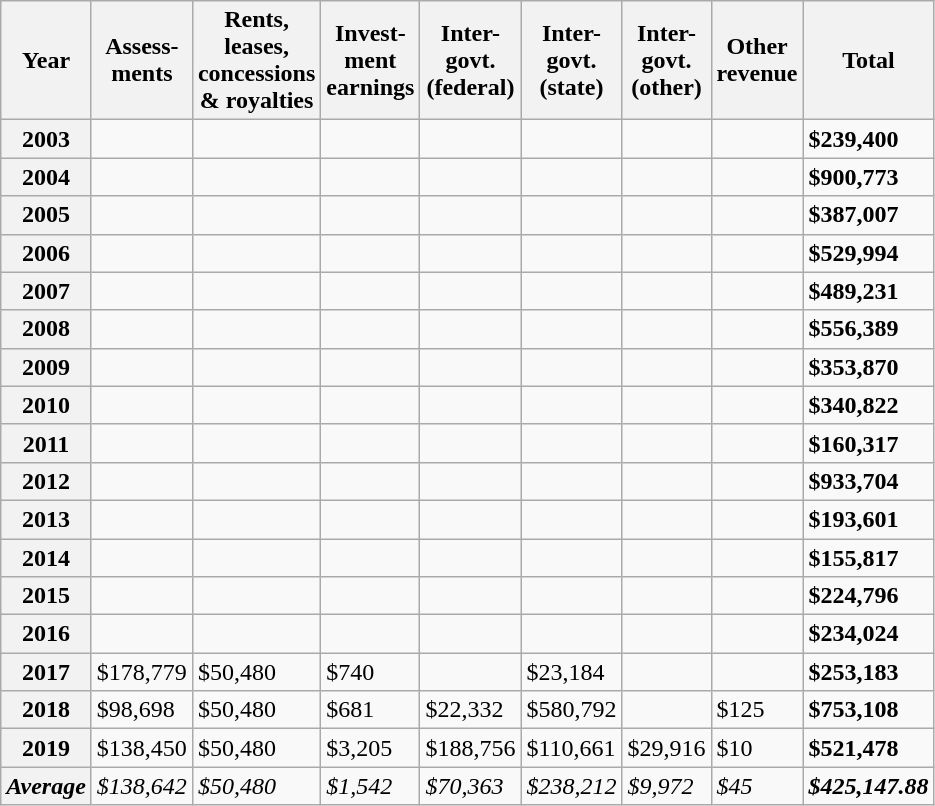<table class="wikitable mw-collapsible autocollapse">
<tr>
<th ! scope="col" style="background: #F2F2F2">Year</th>
<th ! scope="col" style="background: #F2F2F2">Assess-<br>ments</th>
<th ! scope="col" style="background: #F2F2F2">Rents,<br>leases,<br>concessions<br>& royalties</th>
<th ! scope="col" style="background: #F2F2F2">Invest-<br>ment<br>earnings</th>
<th ! scope="col" style="background: #F2F2F2">Inter-<br>govt. <br>(federal)</th>
<th ! scope="col" style="background: #F2F2F2">Inter-<br>govt. <br>(state)</th>
<th ! scope="col" style="background: #F2F2F2">Inter-<br>govt. <br>(other)</th>
<th ! scope="col" style="background: #F2F2F2">Other<br>revenue</th>
<th ! scope="col" style="background: #F2F2F2">Total</th>
</tr>
<tr>
<th scope="row" style="background: #F2F2F2">2003</th>
<td></td>
<td></td>
<td></td>
<td></td>
<td></td>
<td></td>
<td></td>
<td><strong>$239,400</strong></td>
</tr>
<tr>
<th scope="row" style="background: #F2F2F2">2004</th>
<td></td>
<td></td>
<td></td>
<td></td>
<td></td>
<td></td>
<td></td>
<td><strong>$900,773</strong></td>
</tr>
<tr>
<th scope="row" style="background: #F2F2F2">2005</th>
<td></td>
<td></td>
<td></td>
<td></td>
<td></td>
<td></td>
<td></td>
<td><strong>$387,007</strong></td>
</tr>
<tr>
<th scope="row" style="background: #F2F2F2">2006</th>
<td></td>
<td></td>
<td></td>
<td></td>
<td></td>
<td></td>
<td></td>
<td><strong>$529,994</strong></td>
</tr>
<tr>
<th scope="row" style="background: #F2F2F2">2007</th>
<td></td>
<td></td>
<td></td>
<td></td>
<td></td>
<td></td>
<td></td>
<td><strong>$489,231</strong></td>
</tr>
<tr>
<th scope="row" style="background: #F2F2F2">2008</th>
<td></td>
<td></td>
<td></td>
<td></td>
<td></td>
<td></td>
<td></td>
<td><strong>$556,389</strong></td>
</tr>
<tr>
<th scope="row" style="background: #F2F2F2">2009</th>
<td></td>
<td></td>
<td></td>
<td></td>
<td></td>
<td></td>
<td></td>
<td><strong>$353,870</strong></td>
</tr>
<tr>
<th scope="row" style="background: #F2F2F2">2010</th>
<td></td>
<td></td>
<td></td>
<td></td>
<td></td>
<td></td>
<td></td>
<td><strong>$340,822</strong></td>
</tr>
<tr>
<th scope="row" style="background: #F2F2F2">2011</th>
<td></td>
<td></td>
<td></td>
<td></td>
<td></td>
<td></td>
<td></td>
<td><strong>$160,317</strong></td>
</tr>
<tr>
<th scope="row" style="background: #F2F2F2">2012</th>
<td></td>
<td></td>
<td></td>
<td></td>
<td></td>
<td></td>
<td></td>
<td><strong>$933,704</strong></td>
</tr>
<tr>
<th scope="row" style="background: #F2F2F2">2013</th>
<td></td>
<td></td>
<td></td>
<td></td>
<td></td>
<td></td>
<td></td>
<td><strong>$193,601</strong></td>
</tr>
<tr>
<th scope="row" style="background: #F2F2F2">2014</th>
<td></td>
<td></td>
<td></td>
<td></td>
<td></td>
<td></td>
<td></td>
<td><strong>$155,817</strong></td>
</tr>
<tr>
<th scope="row" style="background: #F2F2F2">2015</th>
<td></td>
<td></td>
<td></td>
<td></td>
<td></td>
<td></td>
<td></td>
<td><strong>$224,796</strong></td>
</tr>
<tr>
<th scope="row" style="background: #F2F2F2">2016</th>
<td></td>
<td></td>
<td></td>
<td></td>
<td></td>
<td></td>
<td></td>
<td><strong>$234,024</strong></td>
</tr>
<tr>
<th scope="row" style="background: #F2F2F2">2017</th>
<td>$178,779</td>
<td>$50,480</td>
<td>$740</td>
<td></td>
<td>$23,184</td>
<td></td>
<td></td>
<td><strong>$253,183</strong></td>
</tr>
<tr>
<th scope="row" style="background: #F2F2F2">2018</th>
<td>$98,698</td>
<td>$50,480</td>
<td>$681</td>
<td>$22,332</td>
<td>$580,792</td>
<td></td>
<td>$125</td>
<td><strong>$753,108</strong></td>
</tr>
<tr>
<th scope="row" style="background: #F2F2F2">2019</th>
<td>$138,450</td>
<td>$50,480</td>
<td>$3,205</td>
<td>$188,756</td>
<td>$110,661</td>
<td>$29,916</td>
<td>$10</td>
<td><strong>$521,478</strong></td>
</tr>
<tr>
<th scope="row" style="background: #F2F2F2"><em>Average</em></th>
<td><em>$138,642</em></td>
<td><em>$50,480</em></td>
<td><em>$1,542</em></td>
<td><em>$70,363</em></td>
<td><em>$238,212</em></td>
<td><em>$9,972</em></td>
<td><em>$45</em></td>
<td><strong><em>$425,147.88</em></strong></td>
</tr>
</table>
